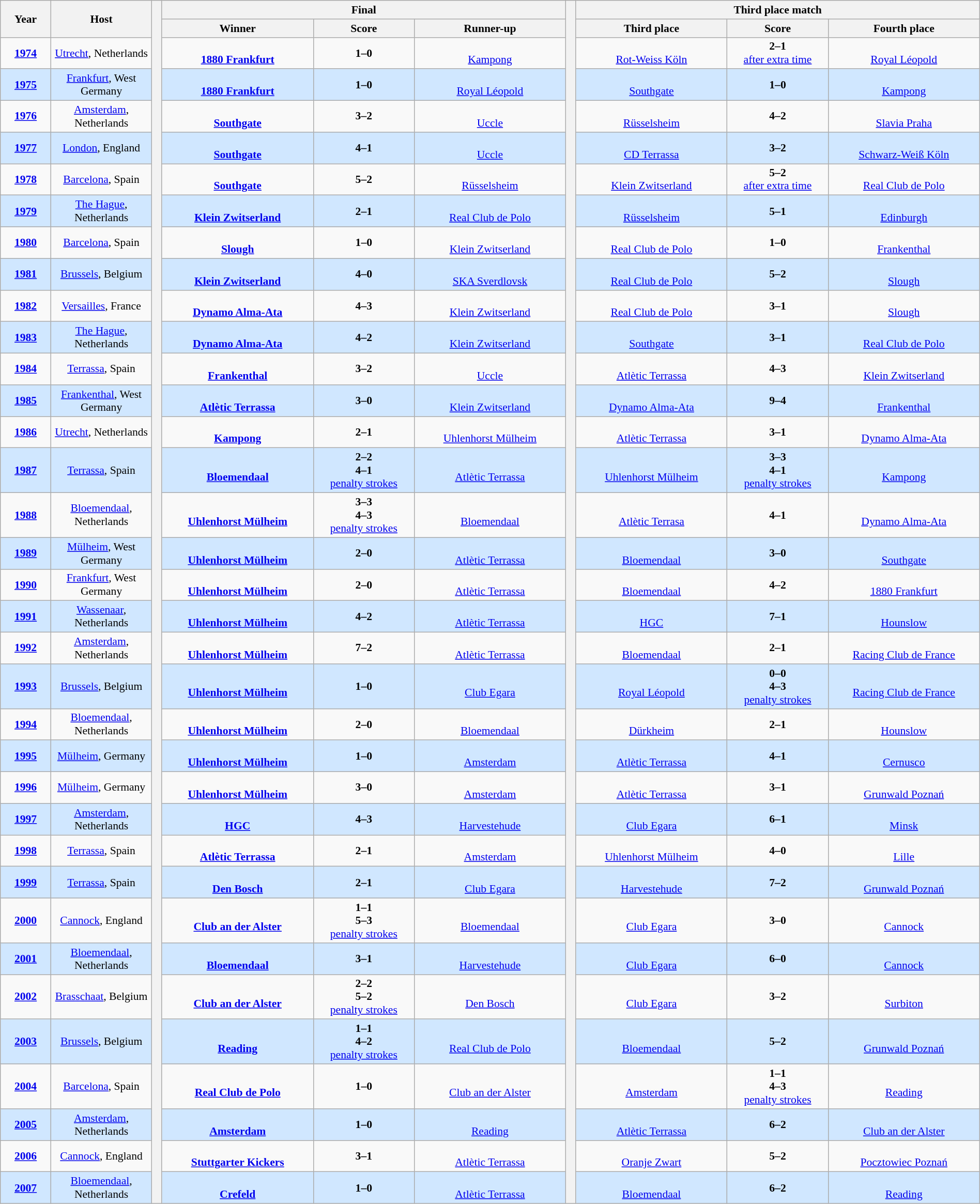<table class="wikitable" style="text-align:center;width:100%; font-size:90%;">
<tr>
<th rowspan=2 width=5%>Year</th>
<th rowspan=2 width=10%>Host</th>
<th width=1% rowspan=36 bgcolor=ffffff></th>
<th colspan=3>Final</th>
<th width=1% rowspan=36 bgcolor=ffffff></th>
<th colspan=3>Third place match</th>
</tr>
<tr>
<th width=15%>Winner</th>
<th width=10%>Score</th>
<th width=15%>Runner-up</th>
<th width=15%>Third place</th>
<th width=10%>Score</th>
<th width=15%>Fourth place</th>
</tr>
<tr>
<td><strong><a href='#'>1974</a></strong></td>
<td><a href='#'>Utrecht</a>, Netherlands</td>
<td><strong><br><a href='#'>1880 Frankfurt</a></strong></td>
<td><strong>1–0</strong></td>
<td><br><a href='#'>Kampong</a></td>
<td><br><a href='#'>Rot-Weiss Köln</a></td>
<td><strong>2–1</strong><br><a href='#'>after extra time</a></td>
<td><br><a href='#'>Royal Léopold</a></td>
</tr>
<tr bgcolor=#D0E7FF>
<td><strong><a href='#'>1975</a></strong></td>
<td><a href='#'>Frankfurt</a>, West Germany</td>
<td><strong><br><a href='#'>1880 Frankfurt</a></strong></td>
<td><strong>1–0</strong></td>
<td><br><a href='#'>Royal Léopold</a></td>
<td><br><a href='#'>Southgate</a></td>
<td><strong>1–0</strong></td>
<td><br><a href='#'>Kampong</a></td>
</tr>
<tr>
<td><strong><a href='#'>1976</a></strong></td>
<td><a href='#'>Amsterdam</a>, Netherlands</td>
<td><strong><br><a href='#'>Southgate</a></strong></td>
<td><strong>3–2</strong></td>
<td><br><a href='#'>Uccle</a></td>
<td><br><a href='#'>Rüsselsheim</a></td>
<td><strong>4–2</strong></td>
<td><br><a href='#'>Slavia Praha</a></td>
</tr>
<tr bgcolor=#D0E7FF>
<td><strong><a href='#'>1977</a></strong></td>
<td><a href='#'>London</a>, England</td>
<td><strong><br><a href='#'>Southgate</a></strong></td>
<td><strong>4–1</strong></td>
<td><br><a href='#'>Uccle</a></td>
<td><br><a href='#'>CD Terrassa</a></td>
<td><strong>3–2</strong></td>
<td><br><a href='#'>Schwarz-Weiß Köln</a></td>
</tr>
<tr>
<td><strong><a href='#'>1978</a></strong></td>
<td><a href='#'>Barcelona</a>, Spain</td>
<td><strong><br><a href='#'>Southgate</a></strong></td>
<td><strong>5–2</strong></td>
<td><br><a href='#'>Rüsselsheim</a></td>
<td><br><a href='#'>Klein Zwitserland</a></td>
<td><strong>5–2</strong><br><a href='#'>after extra time</a></td>
<td><br><a href='#'>Real Club de Polo</a></td>
</tr>
<tr bgcolor=#D0E7FF>
<td><strong><a href='#'>1979</a></strong></td>
<td><a href='#'>The Hague</a>, Netherlands</td>
<td><strong><br><a href='#'>Klein Zwitserland</a></strong></td>
<td><strong>2–1</strong></td>
<td><br><a href='#'>Real Club de Polo</a></td>
<td><br><a href='#'>Rüsselsheim</a></td>
<td><strong>5–1</strong></td>
<td><br><a href='#'>Edinburgh</a></td>
</tr>
<tr>
<td><strong><a href='#'>1980</a></strong></td>
<td><a href='#'>Barcelona</a>, Spain</td>
<td><strong><br><a href='#'>Slough</a></strong></td>
<td><strong>1–0</strong></td>
<td><br><a href='#'>Klein Zwitserland</a></td>
<td><br><a href='#'>Real Club de Polo</a></td>
<td><strong>1–0</strong></td>
<td><br><a href='#'>Frankenthal</a></td>
</tr>
<tr bgcolor=#D0E7FF>
<td><strong><a href='#'>1981</a></strong></td>
<td><a href='#'>Brussels</a>, Belgium</td>
<td><strong><br><a href='#'>Klein Zwitserland</a></strong></td>
<td><strong>4–0</strong></td>
<td><br><a href='#'>SKA Sverdlovsk</a></td>
<td><br><a href='#'>Real Club de Polo</a></td>
<td><strong>5–2</strong></td>
<td><br><a href='#'>Slough</a></td>
</tr>
<tr>
<td><strong><a href='#'>1982</a></strong></td>
<td><a href='#'>Versailles</a>, France</td>
<td><strong><br><a href='#'>Dynamo Alma-Ata</a></strong></td>
<td><strong>4–3</strong></td>
<td><br><a href='#'>Klein Zwitserland</a></td>
<td><br><a href='#'>Real Club de Polo</a></td>
<td><strong>3–1</strong></td>
<td><br><a href='#'>Slough</a></td>
</tr>
<tr bgcolor=#D0E7FF>
<td><strong><a href='#'>1983</a></strong></td>
<td><a href='#'>The Hague</a>, Netherlands</td>
<td><strong><br><a href='#'>Dynamo Alma-Ata</a></strong></td>
<td><strong>4–2</strong></td>
<td><br><a href='#'>Klein Zwitserland</a></td>
<td><br><a href='#'>Southgate</a></td>
<td><strong>3–1</strong></td>
<td><br><a href='#'>Real Club de Polo</a></td>
</tr>
<tr>
<td><strong><a href='#'>1984</a></strong></td>
<td><a href='#'>Terrassa</a>, Spain</td>
<td><strong><br><a href='#'>Frankenthal</a></strong></td>
<td><strong>3–2</strong></td>
<td><br><a href='#'>Uccle</a></td>
<td><br><a href='#'>Atlètic Terrassa</a></td>
<td><strong>4–3</strong></td>
<td><br><a href='#'>Klein Zwitserland</a></td>
</tr>
<tr bgcolor=#D0E7FF>
<td><strong><a href='#'>1985</a></strong></td>
<td><a href='#'>Frankenthal</a>, West Germany</td>
<td><strong><br><a href='#'>Atlètic Terrassa</a></strong></td>
<td><strong>3–0</strong></td>
<td><br><a href='#'>Klein Zwitserland</a></td>
<td><br><a href='#'>Dynamo Alma-Ata</a></td>
<td><strong>9–4</strong></td>
<td><br><a href='#'>Frankenthal</a></td>
</tr>
<tr>
<td><strong><a href='#'>1986</a></strong></td>
<td><a href='#'>Utrecht</a>, Netherlands</td>
<td><strong><br><a href='#'>Kampong</a></strong></td>
<td><strong>2–1</strong></td>
<td><br><a href='#'>Uhlenhorst Mülheim</a></td>
<td><br><a href='#'>Atlètic Terrassa</a></td>
<td><strong>3–1</strong></td>
<td><br><a href='#'>Dynamo Alma-Ata</a></td>
</tr>
<tr bgcolor=#D0E7FF>
<td><strong><a href='#'>1987</a></strong></td>
<td><a href='#'>Terrassa</a>, Spain</td>
<td><strong><br><a href='#'>Bloemendaal</a></strong></td>
<td><strong>2–2</strong><br><strong>4–1</strong><br><a href='#'>penalty strokes</a></td>
<td><br><a href='#'>Atlètic Terrassa</a></td>
<td><br><a href='#'>Uhlenhorst Mülheim</a></td>
<td><strong>3–3</strong><br><strong>4–1</strong><br><a href='#'>penalty strokes</a></td>
<td><br><a href='#'>Kampong</a></td>
</tr>
<tr>
<td><strong><a href='#'>1988</a></strong></td>
<td><a href='#'>Bloemendaal</a>, Netherlands</td>
<td><strong><br><a href='#'>Uhlenhorst Mülheim</a></strong></td>
<td><strong>3–3</strong><br><strong>4–3</strong><br><a href='#'>penalty strokes</a></td>
<td><br><a href='#'>Bloemendaal</a></td>
<td><br><a href='#'>Atlètic Terrasa</a></td>
<td><strong>4–1</strong></td>
<td><br><a href='#'>Dynamo Alma-Ata</a></td>
</tr>
<tr bgcolor=#D0E7FF>
<td><strong><a href='#'>1989</a></strong></td>
<td><a href='#'>Mülheim</a>, West Germany</td>
<td><strong><br><a href='#'>Uhlenhorst Mülheim</a></strong></td>
<td><strong>2–0</strong></td>
<td><br><a href='#'>Atlètic Terrassa</a></td>
<td><br><a href='#'>Bloemendaal</a></td>
<td><strong>3–0</strong></td>
<td><br><a href='#'>Southgate</a></td>
</tr>
<tr>
<td><strong><a href='#'>1990</a></strong></td>
<td><a href='#'>Frankfurt</a>, West Germany</td>
<td><strong><br><a href='#'>Uhlenhorst Mülheim</a></strong></td>
<td><strong>2–0</strong></td>
<td><br><a href='#'>Atlètic Terrassa</a></td>
<td><br><a href='#'>Bloemendaal</a></td>
<td><strong>4–2</strong></td>
<td><br><a href='#'>1880 Frankfurt</a></td>
</tr>
<tr bgcolor=#D0E7FF>
<td><strong><a href='#'>1991</a></strong></td>
<td><a href='#'>Wassenaar</a>, Netherlands</td>
<td><strong><br><a href='#'>Uhlenhorst Mülheim</a></strong></td>
<td><strong>4–2</strong></td>
<td><br><a href='#'>Atlètic Terrassa</a></td>
<td><br><a href='#'>HGC</a></td>
<td><strong>7–1</strong></td>
<td><br><a href='#'>Hounslow</a></td>
</tr>
<tr>
<td><strong><a href='#'>1992</a></strong></td>
<td><a href='#'>Amsterdam</a>, Netherlands</td>
<td><strong><br><a href='#'>Uhlenhorst Mülheim</a></strong></td>
<td><strong>7–2</strong></td>
<td><br><a href='#'>Atlètic Terrassa</a></td>
<td><br><a href='#'>Bloemendaal</a></td>
<td><strong>2–1</strong></td>
<td><br><a href='#'>Racing Club de France</a></td>
</tr>
<tr bgcolor=#D0E7FF>
<td><strong><a href='#'>1993</a></strong></td>
<td><a href='#'>Brussels</a>, Belgium</td>
<td><strong><br><a href='#'>Uhlenhorst Mülheim</a></strong></td>
<td><strong>1–0</strong></td>
<td><br><a href='#'>Club Egara</a></td>
<td><br><a href='#'>Royal Léopold</a></td>
<td><strong>0–0</strong><br><strong>4–3</strong><br><a href='#'>penalty strokes</a></td>
<td><br><a href='#'>Racing Club de France</a></td>
</tr>
<tr>
<td><strong><a href='#'>1994</a></strong></td>
<td><a href='#'>Bloemendaal</a>, Netherlands</td>
<td><strong><br><a href='#'>Uhlenhorst Mülheim</a></strong></td>
<td><strong>2–0</strong></td>
<td><br><a href='#'>Bloemendaal</a></td>
<td><br><a href='#'>Dürkheim</a></td>
<td><strong>2–1</strong></td>
<td><br><a href='#'>Hounslow</a></td>
</tr>
<tr bgcolor=#D0E7FF>
<td><strong><a href='#'>1995</a></strong></td>
<td><a href='#'>Mülheim</a>, Germany</td>
<td><strong><br><a href='#'>Uhlenhorst Mülheim</a></strong></td>
<td><strong>1–0</strong></td>
<td><br><a href='#'>Amsterdam</a></td>
<td><br><a href='#'>Atlètic Terrassa</a></td>
<td><strong>4–1</strong></td>
<td><br><a href='#'>Cernusco</a></td>
</tr>
<tr>
<td><strong><a href='#'>1996</a></strong></td>
<td><a href='#'>Mülheim</a>, Germany</td>
<td><strong><br><a href='#'>Uhlenhorst Mülheim</a></strong></td>
<td><strong>3–0</strong></td>
<td><br><a href='#'>Amsterdam</a></td>
<td><br><a href='#'>Atlètic Terrassa</a></td>
<td><strong>3–1</strong></td>
<td><br><a href='#'>Grunwald Poznań</a></td>
</tr>
<tr bgcolor=#D0E7FF>
<td><strong><a href='#'>1997</a></strong></td>
<td><a href='#'>Amsterdam</a>, Netherlands</td>
<td><strong><br><a href='#'>HGC</a></strong></td>
<td><strong>4–3</strong></td>
<td><br><a href='#'>Harvestehude</a></td>
<td><br><a href='#'>Club Egara</a></td>
<td><strong>6–1</strong></td>
<td><br><a href='#'>Minsk</a></td>
</tr>
<tr>
<td><strong><a href='#'>1998</a></strong></td>
<td><a href='#'>Terrassa</a>, Spain</td>
<td><strong><br><a href='#'>Atlètic Terrassa</a></strong></td>
<td><strong>2–1</strong></td>
<td><br><a href='#'>Amsterdam</a></td>
<td><br><a href='#'>Uhlenhorst Mülheim</a></td>
<td><strong>4–0</strong></td>
<td><br><a href='#'>Lille</a></td>
</tr>
<tr bgcolor=#D0E7FF>
<td><strong><a href='#'>1999</a></strong></td>
<td><a href='#'>Terrassa</a>, Spain</td>
<td><strong><br><a href='#'>Den Bosch</a></strong></td>
<td><strong>2–1</strong></td>
<td><br><a href='#'>Club Egara</a></td>
<td><br><a href='#'>Harvestehude</a></td>
<td><strong>7–2</strong></td>
<td><br><a href='#'>Grunwald Poznań</a></td>
</tr>
<tr>
<td><strong><a href='#'>2000</a></strong></td>
<td><a href='#'>Cannock</a>, England</td>
<td><strong><br><a href='#'>Club an der Alster</a></strong></td>
<td><strong>1–1</strong><br><strong>5–3</strong><br><a href='#'>penalty strokes</a></td>
<td><br><a href='#'>Bloemendaal</a></td>
<td><br><a href='#'>Club Egara</a></td>
<td><strong>3–0</strong></td>
<td><br><a href='#'>Cannock</a></td>
</tr>
<tr bgcolor=#D0E7FF>
<td><strong><a href='#'>2001</a></strong></td>
<td><a href='#'>Bloemendaal</a>, Netherlands</td>
<td><strong><br><a href='#'>Bloemendaal</a></strong></td>
<td><strong>3–1</strong></td>
<td><br><a href='#'>Harvestehude</a></td>
<td><br><a href='#'>Club Egara</a></td>
<td><strong>6–0</strong></td>
<td><br><a href='#'>Cannock</a></td>
</tr>
<tr>
<td><strong><a href='#'>2002</a></strong></td>
<td><a href='#'>Brasschaat</a>, Belgium</td>
<td><strong><br><a href='#'>Club an der Alster</a></strong></td>
<td><strong>2–2</strong><br><strong>5–2</strong><br><a href='#'>penalty strokes</a></td>
<td><br><a href='#'>Den Bosch</a></td>
<td><br><a href='#'>Club Egara</a></td>
<td><strong>3–2</strong></td>
<td><br><a href='#'>Surbiton</a></td>
</tr>
<tr bgcolor=#D0E7FF>
<td><strong><a href='#'>2003</a></strong></td>
<td><a href='#'>Brussels</a>, Belgium</td>
<td><strong><br><a href='#'>Reading</a></strong></td>
<td><strong>1–1</strong><br><strong>4–2</strong><br><a href='#'>penalty strokes</a></td>
<td><br><a href='#'>Real Club de Polo</a></td>
<td><br><a href='#'>Bloemendaal</a></td>
<td><strong>5–2</strong></td>
<td><br><a href='#'>Grunwald Poznań</a></td>
</tr>
<tr>
<td><strong><a href='#'>2004</a></strong></td>
<td><a href='#'>Barcelona</a>, Spain</td>
<td><strong><br><a href='#'>Real Club de Polo</a></strong></td>
<td><strong>1–0</strong></td>
<td><br><a href='#'>Club an der Alster</a></td>
<td><br><a href='#'>Amsterdam</a></td>
<td><strong>1–1</strong><br><strong>4–3</strong><br><a href='#'>penalty strokes</a></td>
<td><br><a href='#'>Reading</a></td>
</tr>
<tr bgcolor=#D0E7FF>
<td><strong><a href='#'>2005</a></strong></td>
<td><a href='#'>Amsterdam</a>, Netherlands</td>
<td><strong><br><a href='#'>Amsterdam</a></strong></td>
<td><strong>1–0</strong></td>
<td><br><a href='#'>Reading</a></td>
<td><br><a href='#'>Atlètic Terrassa</a></td>
<td><strong>6–2</strong></td>
<td><br><a href='#'>Club an der Alster</a></td>
</tr>
<tr>
<td><strong><a href='#'>2006</a></strong></td>
<td><a href='#'>Cannock</a>, England</td>
<td><strong><br><a href='#'>Stuttgarter Kickers</a></strong></td>
<td><strong>3–1</strong></td>
<td><br><a href='#'>Atlètic Terrassa</a></td>
<td><br><a href='#'>Oranje Zwart</a></td>
<td><strong>5–2</strong></td>
<td><br><a href='#'>Pocztowiec Poznań</a></td>
</tr>
<tr bgcolor=#D0E7FF>
<td><strong><a href='#'>2007</a></strong></td>
<td><a href='#'>Bloemendaal</a>, Netherlands</td>
<td><strong><br><a href='#'>Crefeld</a></strong></td>
<td><strong>1–0</strong></td>
<td><br><a href='#'>Atlètic Terrassa</a></td>
<td><br><a href='#'>Bloemendaal</a></td>
<td><strong>6–2</strong></td>
<td><br><a href='#'>Reading</a></td>
</tr>
</table>
